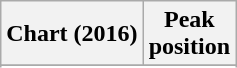<table class="wikitable sortable plainrowheaders" style="text-align:center">
<tr>
<th scope="col">Chart (2016)</th>
<th scope="col">Peak<br> position</th>
</tr>
<tr>
</tr>
<tr>
</tr>
</table>
